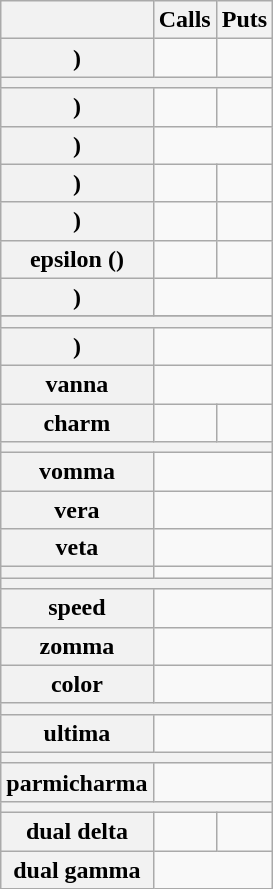<table class="wikitable" style="text-align: center">
<tr>
<th></th>
<th>Calls</th>
<th>Puts</th>
</tr>
<tr>
<th>)</th>
<td></td>
<td></td>
</tr>
<tr>
<th colspan="3"></th>
</tr>
<tr>
<th>)</th>
<td></td>
<td></td>
</tr>
<tr>
<th>)</th>
<td colspan="2"></td>
</tr>
<tr>
<th>)</th>
<td></td>
<td></td>
</tr>
<tr>
<th>)</th>
<td></td>
<td></td>
</tr>
<tr>
<th>epsilon (<strong>)</strong></th>
<td></td>
<td></td>
</tr>
<tr>
<th>)</th>
<td colspan="2"></td>
</tr>
<tr>
</tr>
<tr>
<th colspan="3"></th>
</tr>
<tr>
<th>)</th>
<td colspan="2"></td>
</tr>
<tr>
<th>vanna</th>
<td colspan="2"></td>
</tr>
<tr>
<th>charm</th>
<td></td>
<td></td>
</tr>
<tr>
<th colspan="3"></th>
</tr>
<tr>
<th>vomma</th>
<td colspan="2"></td>
</tr>
<tr>
<th>vera</th>
<td colspan="2"></td>
</tr>
<tr>
<th>veta</th>
<td colspan="2"></td>
</tr>
<tr>
<th></th>
<td colspan="2"></td>
</tr>
<tr>
<th colspan="3"></th>
</tr>
<tr>
<th>speed</th>
<td colspan="2"></td>
</tr>
<tr>
<th>zomma</th>
<td colspan="2"></td>
</tr>
<tr>
<th>color</th>
<td colspan="2"></td>
</tr>
<tr>
<th colspan="3"></th>
</tr>
<tr>
<th>ultima</th>
<td colspan="2"></td>
</tr>
<tr>
<th colspan="3"></th>
</tr>
<tr>
<th>parmicharma</th>
<td colspan="2"></td>
</tr>
<tr>
<th colspan="3"></th>
</tr>
<tr>
<th>dual delta</th>
<td></td>
<td></td>
</tr>
<tr>
<th>dual gamma</th>
<td colspan="2"></td>
</tr>
</table>
